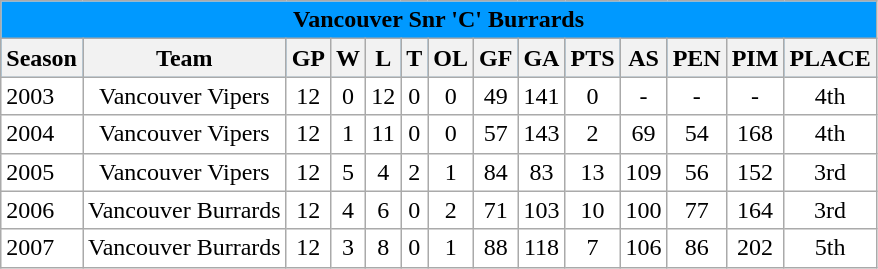<table class="wikitable">
<tr bgcolor="#0099FF">
<td colspan="14" align="center"><strong>Vancouver Snr 'C' Burrards</strong></td>
</tr>
<tr bgcolor="0099FF">
<th>Season</th>
<th>Team</th>
<th>GP</th>
<th>W</th>
<th>L</th>
<th>T</th>
<th>OL</th>
<th>GF</th>
<th>GA</th>
<th>PTS</th>
<th>AS</th>
<th>PEN</th>
<th>PIM</th>
<th>PLACE</th>
</tr>
<tr align="center" bgcolor="#ffffff">
<td align="left">2003</td>
<td>Vancouver Vipers</td>
<td>12</td>
<td>0</td>
<td>12</td>
<td>0</td>
<td>0</td>
<td>49</td>
<td>141</td>
<td>0</td>
<td>-</td>
<td>-</td>
<td>-</td>
<td>4th</td>
</tr>
<tr align="center" bgcolor="#ffffff">
<td align="left">2004</td>
<td>Vancouver Vipers</td>
<td>12</td>
<td>1</td>
<td>11</td>
<td>0</td>
<td>0</td>
<td>57</td>
<td>143</td>
<td>2</td>
<td>69</td>
<td>54</td>
<td>168</td>
<td>4th</td>
</tr>
<tr align="center" bgcolor="#ffffff">
<td align="left">2005</td>
<td>Vancouver Vipers</td>
<td>12</td>
<td>5</td>
<td>4</td>
<td>2</td>
<td>1</td>
<td>84</td>
<td>83</td>
<td>13</td>
<td>109</td>
<td>56</td>
<td>152</td>
<td>3rd</td>
</tr>
<tr align="center" bgcolor="#ffffff">
<td align="left">2006</td>
<td>Vancouver Burrards</td>
<td>12</td>
<td>4</td>
<td>6</td>
<td>0</td>
<td>2</td>
<td>71</td>
<td>103</td>
<td>10</td>
<td>100</td>
<td>77</td>
<td>164</td>
<td>3rd</td>
</tr>
<tr align="center" bgcolor="#ffffff">
<td align="left">2007</td>
<td>Vancouver Burrards</td>
<td>12</td>
<td>3</td>
<td>8</td>
<td>0</td>
<td>1</td>
<td>88</td>
<td>118</td>
<td>7</td>
<td>106</td>
<td>86</td>
<td>202</td>
<td>5th</td>
</tr>
</table>
